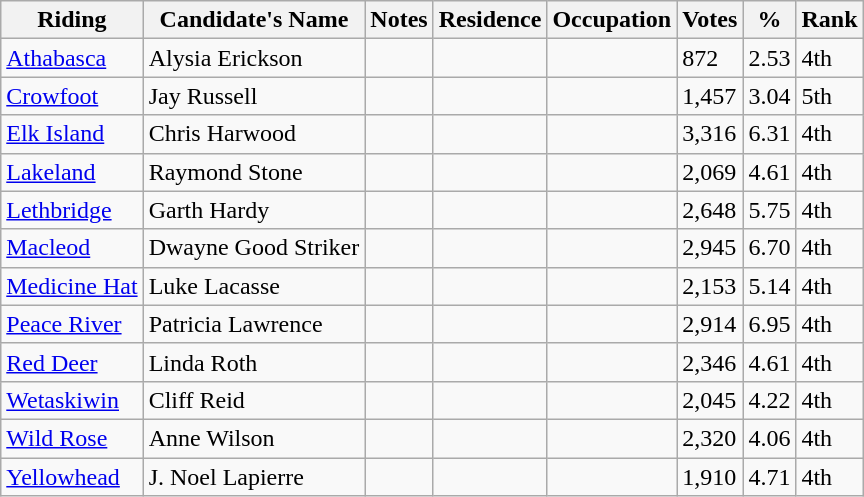<table class="wikitable sortable">
<tr>
<th>Riding<br></th>
<th>Candidate's Name</th>
<th>Notes</th>
<th>Residence</th>
<th>Occupation</th>
<th>Votes</th>
<th>%</th>
<th>Rank</th>
</tr>
<tr>
<td><a href='#'>Athabasca</a></td>
<td>Alysia Erickson</td>
<td></td>
<td></td>
<td></td>
<td>872</td>
<td>2.53</td>
<td>4th</td>
</tr>
<tr>
<td><a href='#'>Crowfoot</a></td>
<td>Jay Russell</td>
<td></td>
<td></td>
<td></td>
<td>1,457</td>
<td>3.04</td>
<td>5th</td>
</tr>
<tr>
<td><a href='#'>Elk Island</a></td>
<td>Chris Harwood</td>
<td></td>
<td></td>
<td></td>
<td>3,316</td>
<td>6.31</td>
<td>4th</td>
</tr>
<tr>
<td><a href='#'>Lakeland</a></td>
<td>Raymond Stone</td>
<td></td>
<td></td>
<td></td>
<td>2,069</td>
<td>4.61</td>
<td>4th</td>
</tr>
<tr>
<td><a href='#'>Lethbridge</a></td>
<td>Garth Hardy</td>
<td></td>
<td></td>
<td></td>
<td>2,648</td>
<td>5.75</td>
<td>4th</td>
</tr>
<tr>
<td><a href='#'>Macleod</a></td>
<td>Dwayne Good Striker</td>
<td></td>
<td></td>
<td></td>
<td>2,945</td>
<td>6.70</td>
<td>4th</td>
</tr>
<tr>
<td><a href='#'>Medicine Hat</a></td>
<td>Luke Lacasse</td>
<td></td>
<td></td>
<td></td>
<td>2,153</td>
<td>5.14</td>
<td>4th</td>
</tr>
<tr>
<td><a href='#'>Peace River</a></td>
<td>Patricia Lawrence</td>
<td></td>
<td></td>
<td></td>
<td>2,914</td>
<td>6.95</td>
<td>4th</td>
</tr>
<tr>
<td><a href='#'>Red Deer</a></td>
<td>Linda Roth</td>
<td></td>
<td></td>
<td></td>
<td>2,346</td>
<td>4.61</td>
<td>4th</td>
</tr>
<tr>
<td><a href='#'>Wetaskiwin</a></td>
<td>Cliff Reid</td>
<td></td>
<td></td>
<td></td>
<td>2,045</td>
<td>4.22</td>
<td>4th</td>
</tr>
<tr>
<td><a href='#'>Wild Rose</a></td>
<td>Anne Wilson</td>
<td></td>
<td></td>
<td></td>
<td>2,320</td>
<td>4.06</td>
<td>4th</td>
</tr>
<tr>
<td><a href='#'>Yellowhead</a></td>
<td>J. Noel Lapierre</td>
<td></td>
<td></td>
<td></td>
<td>1,910</td>
<td>4.71</td>
<td>4th</td>
</tr>
</table>
